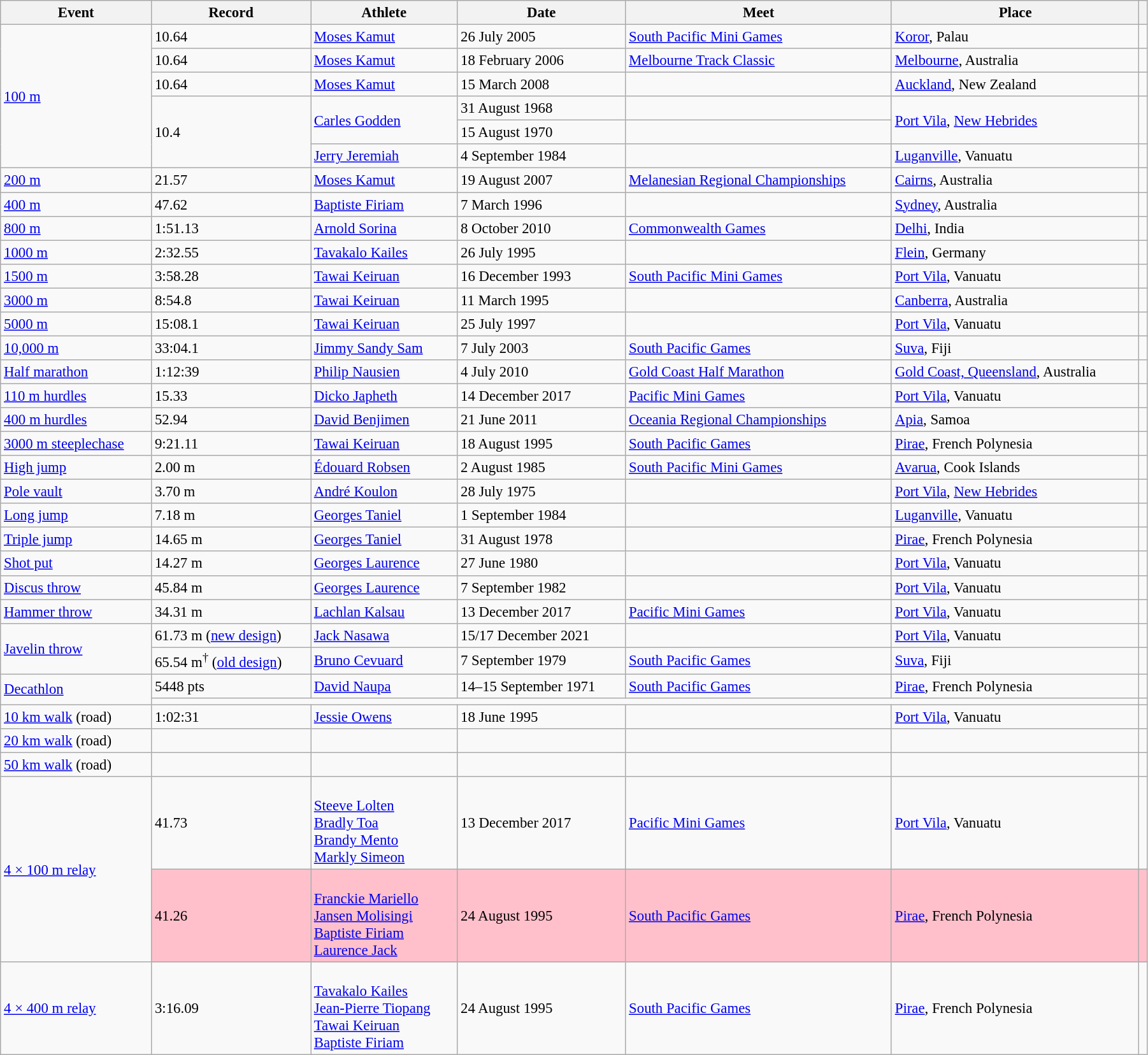<table class="wikitable" style="font-size:95%; width: 95%;">
<tr>
<th>Event</th>
<th>Record</th>
<th>Athlete</th>
<th>Date</th>
<th>Meet</th>
<th>Place</th>
<th></th>
</tr>
<tr>
<td rowspan=6><a href='#'>100 m</a></td>
<td>10.64 </td>
<td><a href='#'>Moses Kamut</a></td>
<td>26 July 2005</td>
<td><a href='#'>South Pacific Mini Games</a></td>
<td><a href='#'>Koror</a>, Palau</td>
<td></td>
</tr>
<tr>
<td>10.64 </td>
<td><a href='#'>Moses Kamut</a></td>
<td>18 February 2006</td>
<td><a href='#'>Melbourne Track Classic</a></td>
<td><a href='#'>Melbourne</a>, Australia</td>
<td></td>
</tr>
<tr>
<td>10.64 </td>
<td><a href='#'>Moses Kamut</a></td>
<td>15 March 2008</td>
<td></td>
<td><a href='#'>Auckland</a>, New Zealand</td>
<td></td>
</tr>
<tr>
<td rowspan=3>10.4  </td>
<td rowspan=2><a href='#'>Carles Godden</a></td>
<td>31 August 1968</td>
<td></td>
<td rowspan=2><a href='#'>Port Vila</a>, <a href='#'>New Hebrides</a></td>
<td rowspan=2></td>
</tr>
<tr>
<td>15 August 1970</td>
<td></td>
</tr>
<tr>
<td><a href='#'>Jerry Jeremiah</a></td>
<td>4 September 1984</td>
<td></td>
<td><a href='#'>Luganville</a>, Vanuatu</td>
<td></td>
</tr>
<tr>
<td><a href='#'>200 m</a></td>
<td>21.57 </td>
<td><a href='#'>Moses Kamut</a></td>
<td>19 August 2007</td>
<td><a href='#'>Melanesian Regional Championships</a></td>
<td><a href='#'>Cairns</a>, Australia</td>
<td></td>
</tr>
<tr>
<td><a href='#'>400 m</a></td>
<td>47.62</td>
<td><a href='#'>Baptiste Firiam</a></td>
<td>7 March 1996</td>
<td></td>
<td><a href='#'>Sydney</a>, Australia</td>
<td></td>
</tr>
<tr>
<td><a href='#'>800 m</a></td>
<td>1:51.13</td>
<td><a href='#'>Arnold Sorina</a></td>
<td>8 October 2010</td>
<td><a href='#'>Commonwealth Games</a></td>
<td><a href='#'>Delhi</a>, India</td>
<td></td>
</tr>
<tr>
<td><a href='#'>1000 m</a></td>
<td>2:32.55</td>
<td><a href='#'>Tavakalo Kailes</a></td>
<td>26 July 1995</td>
<td></td>
<td><a href='#'>Flein</a>, Germany</td>
<td></td>
</tr>
<tr>
<td><a href='#'>1500 m</a></td>
<td>3:58.28</td>
<td><a href='#'>Tawai Keiruan</a></td>
<td>16 December 1993</td>
<td><a href='#'>South Pacific Mini Games</a></td>
<td><a href='#'>Port Vila</a>, Vanuatu</td>
<td></td>
</tr>
<tr>
<td><a href='#'>3000 m</a></td>
<td>8:54.8</td>
<td><a href='#'>Tawai Keiruan</a></td>
<td>11 March 1995</td>
<td></td>
<td><a href='#'>Canberra</a>, Australia</td>
<td></td>
</tr>
<tr>
<td><a href='#'>5000 m</a></td>
<td>15:08.1</td>
<td><a href='#'>Tawai Keiruan</a></td>
<td>25 July 1997</td>
<td></td>
<td><a href='#'>Port Vila</a>, Vanuatu</td>
<td></td>
</tr>
<tr>
<td><a href='#'>10,000 m</a></td>
<td>33:04.1</td>
<td><a href='#'>Jimmy Sandy Sam</a></td>
<td>7 July 2003</td>
<td><a href='#'>South Pacific Games</a></td>
<td><a href='#'>Suva</a>, Fiji</td>
<td></td>
</tr>
<tr>
<td><a href='#'>Half marathon</a></td>
<td>1:12:39</td>
<td><a href='#'>Philip Nausien</a></td>
<td>4 July 2010</td>
<td><a href='#'>Gold Coast Half Marathon</a></td>
<td><a href='#'>Gold Coast, Queensland</a>, Australia</td>
<td></td>
</tr>
<tr>
<td><a href='#'>110 m hurdles</a></td>
<td>15.33 </td>
<td><a href='#'>Dicko Japheth</a></td>
<td>14 December 2017</td>
<td><a href='#'>Pacific Mini Games</a></td>
<td><a href='#'>Port Vila</a>, Vanuatu</td>
<td></td>
</tr>
<tr>
<td><a href='#'>400 m hurdles</a></td>
<td>52.94</td>
<td><a href='#'>David Benjimen</a></td>
<td>21 June 2011</td>
<td><a href='#'>Oceania Regional Championships</a></td>
<td><a href='#'>Apia</a>, Samoa</td>
<td></td>
</tr>
<tr>
<td><a href='#'>3000 m steeplechase</a></td>
<td>9:21.11</td>
<td><a href='#'>Tawai Keiruan</a></td>
<td>18 August 1995</td>
<td><a href='#'>South Pacific Games</a></td>
<td><a href='#'>Pirae</a>, French Polynesia</td>
<td></td>
</tr>
<tr>
<td><a href='#'>High jump</a></td>
<td>2.00 m</td>
<td><a href='#'>Édouard Robsen</a></td>
<td>2 August 1985</td>
<td><a href='#'>South Pacific Mini Games</a></td>
<td><a href='#'>Avarua</a>, Cook Islands</td>
<td></td>
</tr>
<tr>
<td><a href='#'>Pole vault</a></td>
<td>3.70 m</td>
<td><a href='#'>André Koulon</a></td>
<td>28 July 1975</td>
<td></td>
<td><a href='#'>Port Vila</a>, <a href='#'>New Hebrides</a></td>
<td></td>
</tr>
<tr>
<td><a href='#'>Long jump</a></td>
<td>7.18 m</td>
<td><a href='#'>Georges Taniel</a></td>
<td>1 September 1984</td>
<td></td>
<td><a href='#'>Luganville</a>, Vanuatu</td>
<td></td>
</tr>
<tr>
<td><a href='#'>Triple jump</a></td>
<td>14.65 m</td>
<td><a href='#'>Georges Taniel</a></td>
<td>31 August 1978</td>
<td></td>
<td><a href='#'>Pirae</a>, French Polynesia</td>
<td></td>
</tr>
<tr>
<td><a href='#'>Shot put</a></td>
<td>14.27 m</td>
<td><a href='#'>Georges Laurence</a></td>
<td>27 June 1980</td>
<td></td>
<td><a href='#'>Port Vila</a>, Vanuatu</td>
<td></td>
</tr>
<tr>
<td><a href='#'>Discus throw</a></td>
<td>45.84 m</td>
<td><a href='#'>Georges Laurence</a></td>
<td>7 September 1982</td>
<td></td>
<td><a href='#'>Port Vila</a>, Vanuatu</td>
<td></td>
</tr>
<tr>
<td><a href='#'>Hammer throw</a></td>
<td>34.31 m</td>
<td><a href='#'>Lachlan Kalsau</a></td>
<td>13 December 2017</td>
<td><a href='#'>Pacific Mini Games</a></td>
<td><a href='#'>Port Vila</a>, Vanuatu</td>
<td></td>
</tr>
<tr>
<td rowspan=2><a href='#'>Javelin throw</a></td>
<td>61.73 m (<a href='#'>new design</a>)</td>
<td><a href='#'>Jack Nasawa</a></td>
<td>15/17 December 2021</td>
<td></td>
<td><a href='#'>Port Vila</a>, Vanuatu</td>
<td></td>
</tr>
<tr>
<td>65.54 m<sup>†</sup> (<a href='#'>old design</a>)</td>
<td><a href='#'>Bruno Cevuard</a></td>
<td>7 September 1979</td>
<td><a href='#'>South Pacific Games</a></td>
<td><a href='#'>Suva</a>, Fiji</td>
<td></td>
</tr>
<tr>
<td rowspan=2><a href='#'>Decathlon</a></td>
<td>5448 pts </td>
<td><a href='#'>David Naupa</a></td>
<td>14–15 September 1971</td>
<td><a href='#'>South Pacific Games</a></td>
<td><a href='#'>Pirae</a>, French Polynesia</td>
<td></td>
</tr>
<tr>
<td colspan=5></td>
<td></td>
</tr>
<tr>
<td><a href='#'>10 km walk</a> (road)</td>
<td>1:02:31</td>
<td><a href='#'>Jessie Owens</a></td>
<td>18 June 1995</td>
<td></td>
<td><a href='#'>Port Vila</a>, Vanuatu</td>
<td></td>
</tr>
<tr>
<td><a href='#'>20 km walk</a> (road)</td>
<td></td>
<td></td>
<td></td>
<td></td>
<td></td>
<td></td>
</tr>
<tr>
<td><a href='#'>50 km walk</a> (road)</td>
<td></td>
<td></td>
<td></td>
<td></td>
<td></td>
<td></td>
</tr>
<tr>
<td rowspan=2><a href='#'>4 × 100 m relay</a></td>
<td>41.73</td>
<td><br><a href='#'>Steeve Lolten</a><br><a href='#'>Bradly Toa</a><br><a href='#'>Brandy Mento</a><br><a href='#'>Markly Simeon</a></td>
<td>13 December 2017</td>
<td><a href='#'>Pacific Mini Games</a></td>
<td><a href='#'>Port Vila</a>, Vanuatu</td>
<td></td>
</tr>
<tr style="background:pink">
<td>41.26</td>
<td><br><a href='#'>Franckie Mariello</a><br><a href='#'>Jansen Molisingi</a><br><a href='#'>Baptiste Firiam</a><br><a href='#'>Laurence Jack</a></td>
<td>24 August 1995</td>
<td><a href='#'>South Pacific Games</a></td>
<td><a href='#'>Pirae</a>, French Polynesia</td>
<td></td>
</tr>
<tr>
<td><a href='#'>4 × 400 m relay</a></td>
<td>3:16.09</td>
<td><br><a href='#'>Tavakalo Kailes</a><br><a href='#'>Jean-Pierre Tiopang</a><br><a href='#'>Tawai Keiruan</a><br><a href='#'>Baptiste Firiam</a></td>
<td>24 August 1995</td>
<td><a href='#'>South Pacific Games</a></td>
<td><a href='#'>Pirae</a>, French Polynesia</td>
<td></td>
</tr>
</table>
